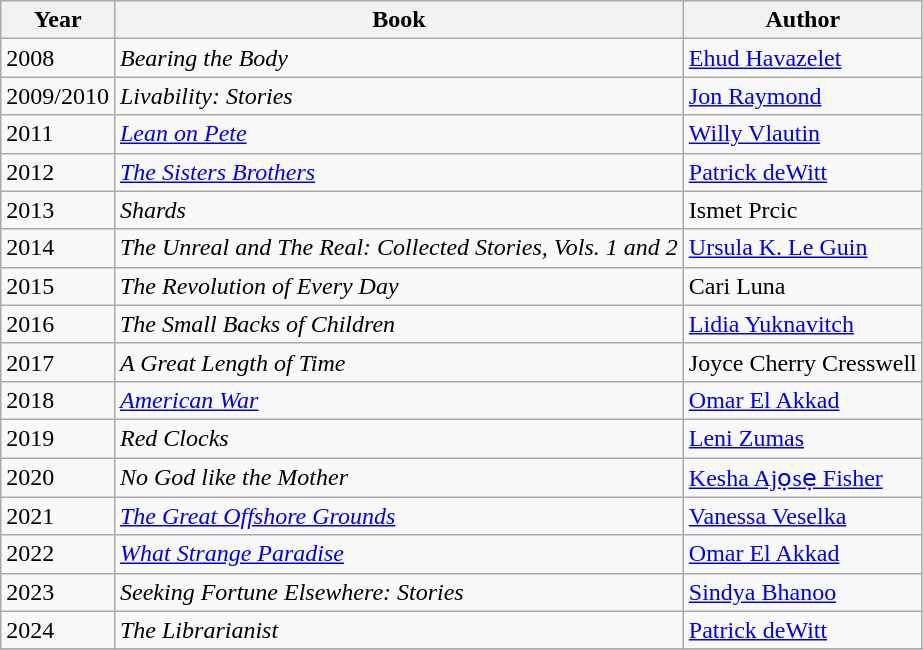<table class="wikitable sortable">
<tr>
<th>Year</th>
<th>Book</th>
<th>Author</th>
</tr>
<tr>
<td>2008</td>
<td><em>Bearing the Body</em></td>
<td><a href='#'>Ehud Havazelet</a></td>
</tr>
<tr>
<td>2009/2010</td>
<td><em>Livability: Stories</em></td>
<td><a href='#'>Jon Raymond</a></td>
</tr>
<tr>
<td>2011</td>
<td><em><a href='#'>Lean on Pete</a></em></td>
<td><a href='#'>Willy Vlautin</a></td>
</tr>
<tr>
<td>2012</td>
<td><em><a href='#'>The Sisters Brothers</a></em></td>
<td><a href='#'>Patrick deWitt</a></td>
</tr>
<tr>
<td>2013</td>
<td><em>Shards</em></td>
<td>Ismet Prcic</td>
</tr>
<tr>
<td>2014</td>
<td><em>The Unreal and The Real: Collected Stories, Vols. 1 and 2</em></td>
<td><a href='#'>Ursula K. Le Guin</a></td>
</tr>
<tr>
<td>2015</td>
<td><em>The Revolution of Every Day</em></td>
<td>Cari Luna</td>
</tr>
<tr>
<td>2016</td>
<td><em>The Small Backs of Children</em></td>
<td><a href='#'>Lidia Yuknavitch</a></td>
</tr>
<tr>
<td>2017</td>
<td><em>A Great Length of Time</em></td>
<td>Joyce Cherry Cresswell</td>
</tr>
<tr>
<td>2018</td>
<td><em><a href='#'>American War</a></em></td>
<td><a href='#'>Omar El Akkad</a></td>
</tr>
<tr>
<td>2019</td>
<td><em>Red Clocks</em></td>
<td><a href='#'>Leni Zumas</a></td>
</tr>
<tr>
<td>2020</td>
<td><em>No God like the Mother</em></td>
<td><a href='#'>Kesha Ajọsẹ Fisher</a></td>
</tr>
<tr>
<td>2021</td>
<td><em><a href='#'>The Great Offshore Grounds</a></em></td>
<td><a href='#'>Vanessa Veselka</a></td>
</tr>
<tr>
<td>2022</td>
<td><em><a href='#'>What Strange Paradise</a></em></td>
<td><a href='#'>Omar El Akkad</a></td>
</tr>
<tr>
<td>2023</td>
<td><em>Seeking Fortune Elsewhere: Stories</em></td>
<td><a href='#'>Sindya Bhanoo</a></td>
</tr>
<tr>
<td>2024</td>
<td><em>The Librarianist</em></td>
<td><a href='#'>Patrick deWitt</a></td>
</tr>
<tr>
</tr>
</table>
